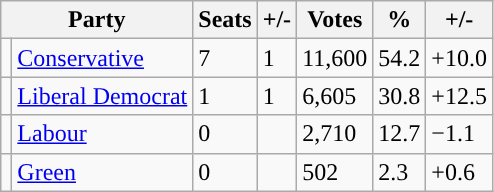<table class="wikitable">
<tr>
<th colspan="2">Party</th>
<th>Seats</th>
<th>+/-</th>
<th>Votes</th>
<th>%</th>
<th>+/-</th>
</tr>
<tr>
<td style="background-color: "></td>
<td><a href='#'>Conservative</a></td>
<td>7</td>
<td> 1</td>
<td>11,600</td>
<td>54.2</td>
<td><span>+10.0</span></td>
</tr>
<tr>
<td style="background-color: "></td>
<td><a href='#'>Liberal Democrat</a></td>
<td>1</td>
<td> 1</td>
<td>6,605</td>
<td>30.8</td>
<td><span>+12.5</span></td>
</tr>
<tr>
<td style="background-color: "></td>
<td><a href='#'>Labour</a></td>
<td>0</td>
<td></td>
<td>2,710</td>
<td>12.7</td>
<td><span>−1.1</span></td>
</tr>
<tr>
<td style="background-color: "></td>
<td><a href='#'>Green</a></td>
<td>0</td>
<td></td>
<td>502</td>
<td>2.3</td>
<td><span>+0.6</span></td>
</tr>
</table>
